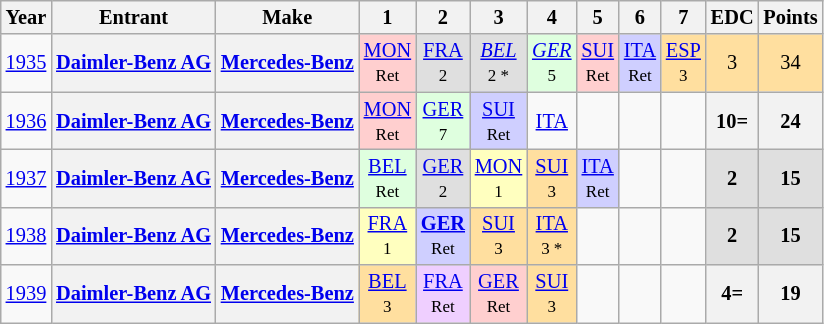<table class="wikitable" style="text-align:center; font-size:85%">
<tr>
<th>Year</th>
<th>Entrant</th>
<th>Make</th>
<th>1</th>
<th>2</th>
<th>3</th>
<th>4</th>
<th>5</th>
<th>6</th>
<th>7</th>
<th>EDC</th>
<th>Points</th>
</tr>
<tr>
<td><a href='#'>1935</a></td>
<th nowrap><a href='#'>Daimler-Benz AG</a></th>
<th nowrap><a href='#'>Mercedes-Benz</a></th>
<td style="background:#ffcfcf;"><a href='#'>MON</a><br><small>Ret</small></td>
<td style="background:#dfdfdf;"><a href='#'>FRA</a><br><small>2</small></td>
<td style="background:#dfdfdf;"><a href='#'><em>BEL</em></a><br><small>2 * </small></td>
<td style="background:#dfffdf;"><a href='#'><em>GER</em></a><br><small>5</small></td>
<td style="background:#ffcfcf;"><a href='#'>SUI</a><br><small>Ret</small></td>
<td style="background:#cfcfff;"><a href='#'>ITA</a><br><small>Ret</small></td>
<td style="background:#ffdf9f;"><a href='#'>ESP</a><br><small>3</small></td>
<td style="background:#ffdf9f;">3</td>
<td style="background:#ffdf9f;">34</td>
</tr>
<tr>
<td><a href='#'>1936</a></td>
<th nowrap><a href='#'>Daimler-Benz AG</a></th>
<th nowrap><a href='#'>Mercedes-Benz</a></th>
<td style="background:#ffcfcf;"><a href='#'>MON</a><br><small>Ret</small></td>
<td style="background:#dfffdf;"><a href='#'>GER</a><br><small>7</small></td>
<td style="background:#cfcfff;"><a href='#'>SUI</a><br><small>Ret</small></td>
<td><a href='#'>ITA</a><br><small></small></td>
<td></td>
<td></td>
<td></td>
<th>10=</th>
<th>24</th>
</tr>
<tr>
<td><a href='#'>1937</a></td>
<th nowrap><a href='#'>Daimler-Benz AG</a></th>
<th nowrap><a href='#'>Mercedes-Benz</a></th>
<td style="background:#dfffdf;"><a href='#'>BEL</a><br><small>Ret</small></td>
<td style="background:#dfdfdf;"><a href='#'>GER</a><br><small>2</small></td>
<td style="background:#ffffbf;"><a href='#'>MON</a><br><small>1</small></td>
<td style="background:#ffdf9f;"><a href='#'>SUI</a><br><small>3</small></td>
<td style="background:#cfcfff;"><a href='#'>ITA</a><br><small>Ret</small></td>
<td></td>
<td></td>
<td style="background:#dfdfdf;"><strong>2</strong></td>
<td style="background:#dfdfdf;"><strong>15</strong></td>
</tr>
<tr>
<td><a href='#'>1938</a></td>
<th nowrap><a href='#'>Daimler-Benz AG</a></th>
<th nowrap><a href='#'>Mercedes-Benz</a></th>
<td style="background:#ffffbf;"><a href='#'>FRA</a><br><small>1</small></td>
<td style="background:#cfcfff;"><strong><a href='#'>GER</a></strong><br><small>Ret</small></td>
<td style="background:#ffdf9f;"><a href='#'>SUI</a><br><small>3</small></td>
<td style="background:#ffdf9f;"><a href='#'>ITA</a><br><small>3 *</small></td>
<td></td>
<td></td>
<td></td>
<td style="background:#dfdfdf;"><strong>2</strong></td>
<td style="background:#dfdfdf;"><strong>15</strong></td>
</tr>
<tr>
<td><a href='#'>1939</a></td>
<th nowrap><a href='#'>Daimler-Benz AG</a></th>
<th nowrap><a href='#'>Mercedes-Benz</a></th>
<td style="background:#ffdf9f;"><a href='#'>BEL</a><br><small>3</small></td>
<td style="background:#efcfff;"><a href='#'>FRA</a><br><small>Ret</small></td>
<td style="background:#ffcfcf;"><a href='#'>GER</a><br><small>Ret</small></td>
<td style="background:#ffdf9f;"><a href='#'>SUI</a><br><small>3</small></td>
<td></td>
<td></td>
<td></td>
<th>4=</th>
<th>19</th>
</tr>
</table>
